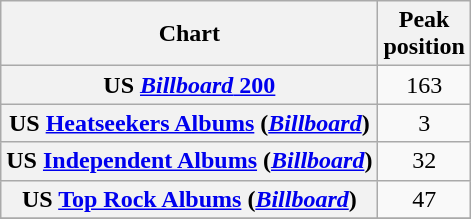<table class="wikitable plainrowheaders sortable" style="text-align:center;" border="1">
<tr>
<th scope="col">Chart</th>
<th scope="col">Peak<br>position</th>
</tr>
<tr>
<th scope="row">US <a href='#'><em>Billboard</em> 200</a></th>
<td>163</td>
</tr>
<tr>
<th scope="row">US <a href='#'>Heatseekers Albums</a> (<em><a href='#'>Billboard</a></em>)</th>
<td>3</td>
</tr>
<tr>
<th scope="row">US <a href='#'>Independent Albums</a> (<em><a href='#'>Billboard</a></em>)</th>
<td>32</td>
</tr>
<tr>
<th scope="row">US <a href='#'>Top Rock Albums</a> (<em><a href='#'>Billboard</a></em>)</th>
<td>47</td>
</tr>
<tr>
</tr>
</table>
